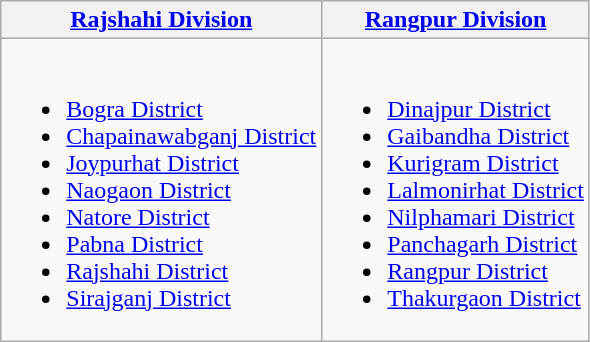<table class="wikitable" style="text-align: left;">
<tr>
<th><strong><a href='#'>Rajshahi Division</a></strong></th>
<th><strong><a href='#'>Rangpur Division</a></strong></th>
</tr>
<tr>
<td><br><ul><li><a href='#'>Bogra District</a></li><li><a href='#'>Chapainawabganj District</a></li><li><a href='#'>Joypurhat District</a></li><li><a href='#'>Naogaon District</a></li><li><a href='#'>Natore District</a></li><li><a href='#'>Pabna District</a></li><li><a href='#'>Rajshahi District</a></li><li><a href='#'>Sirajganj District</a></li></ul></td>
<td><br><ul><li><a href='#'>Dinajpur District</a></li><li><a href='#'>Gaibandha District</a></li><li><a href='#'>Kurigram District</a></li><li><a href='#'>Lalmonirhat District</a></li><li><a href='#'>Nilphamari District</a></li><li><a href='#'>Panchagarh District</a></li><li><a href='#'>Rangpur District</a></li><li><a href='#'>Thakurgaon District</a></li></ul></td>
</tr>
</table>
